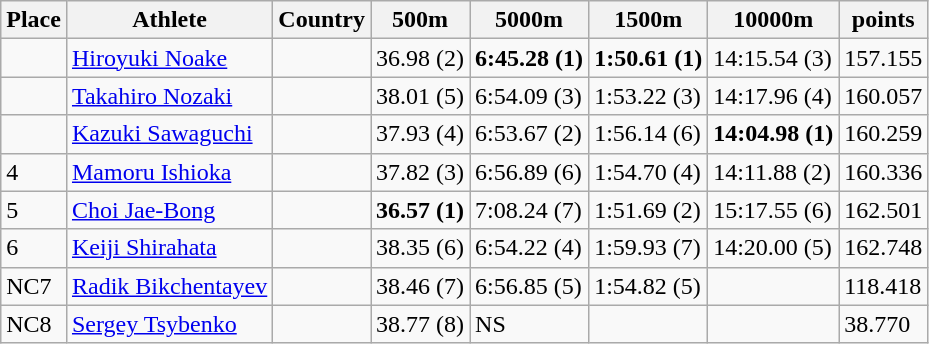<table class="wikitable">
<tr>
<th>Place</th>
<th>Athlete</th>
<th>Country</th>
<th>500m</th>
<th>5000m</th>
<th>1500m</th>
<th>10000m</th>
<th>points</th>
</tr>
<tr>
<td></td>
<td><a href='#'>Hiroyuki Noake</a></td>
<td></td>
<td>36.98 (2)</td>
<td><strong>6:45.28 (1)</strong></td>
<td><strong>1:50.61 (1)</strong></td>
<td>14:15.54 (3)</td>
<td>157.155</td>
</tr>
<tr>
<td></td>
<td><a href='#'>Takahiro Nozaki</a></td>
<td></td>
<td>38.01 (5)</td>
<td>6:54.09 (3)</td>
<td>1:53.22 (3)</td>
<td>14:17.96 (4)</td>
<td>160.057</td>
</tr>
<tr>
<td></td>
<td><a href='#'>Kazuki Sawaguchi</a></td>
<td></td>
<td>37.93 (4)</td>
<td>6:53.67 (2)</td>
<td>1:56.14 (6)</td>
<td><strong>14:04.98 (1)</strong></td>
<td>160.259</td>
</tr>
<tr>
<td>4</td>
<td><a href='#'>Mamoru Ishioka</a></td>
<td></td>
<td>37.82 (3)</td>
<td>6:56.89 (6)</td>
<td>1:54.70 (4)</td>
<td>14:11.88 (2)</td>
<td>160.336</td>
</tr>
<tr>
<td>5</td>
<td><a href='#'>Choi Jae-Bong</a></td>
<td></td>
<td><strong>36.57 (1)</strong></td>
<td>7:08.24 (7)</td>
<td>1:51.69 (2)</td>
<td>15:17.55 (6)</td>
<td>162.501</td>
</tr>
<tr>
<td>6</td>
<td><a href='#'>Keiji Shirahata</a></td>
<td></td>
<td>38.35 (6)</td>
<td>6:54.22 (4)</td>
<td>1:59.93 (7)</td>
<td>14:20.00 (5)</td>
<td>162.748</td>
</tr>
<tr>
<td>NC7</td>
<td><a href='#'>Radik Bikchentayev</a></td>
<td></td>
<td>38.46 (7)</td>
<td>6:56.85 (5)</td>
<td>1:54.82 (5)</td>
<td></td>
<td>118.418</td>
</tr>
<tr>
<td>NC8</td>
<td><a href='#'>Sergey Tsybenko</a></td>
<td></td>
<td>38.77 (8)</td>
<td>NS</td>
<td></td>
<td></td>
<td>38.770</td>
</tr>
</table>
